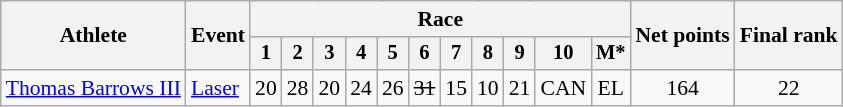<table class="wikitable" style="font-size:90%">
<tr>
<th rowspan=2>Athlete</th>
<th rowspan=2>Event</th>
<th colspan=11>Race</th>
<th rowspan=2>Net points</th>
<th rowspan=2>Final rank</th>
</tr>
<tr style="font-size:95%">
<th>1</th>
<th>2</th>
<th>3</th>
<th>4</th>
<th>5</th>
<th>6</th>
<th>7</th>
<th>8</th>
<th>9</th>
<th>10</th>
<th>M*</th>
</tr>
<tr align=center>
<td align=left><a href='#'>Thomas Barrows III</a></td>
<td align=left><a href='#'>Laser</a></td>
<td>20</td>
<td>28</td>
<td>20</td>
<td>24</td>
<td>26</td>
<td><s>31</s></td>
<td>15</td>
<td>10</td>
<td>21</td>
<td>CAN</td>
<td>EL</td>
<td>164</td>
<td>22</td>
</tr>
</table>
